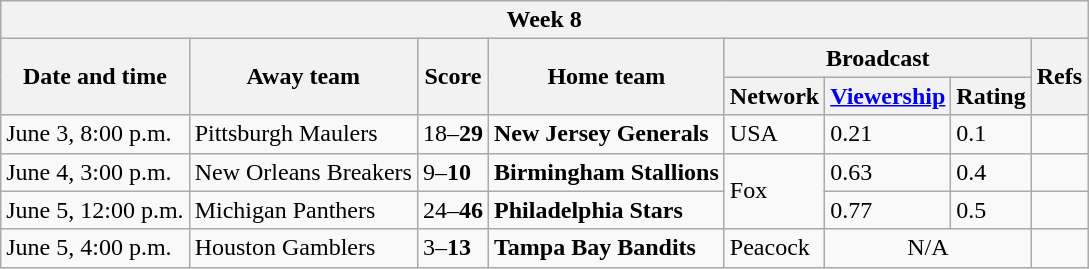<table class="wikitable">
<tr>
<th colspan="8">Week 8</th>
</tr>
<tr>
<th rowspan="2">Date and time</th>
<th rowspan="2">Away team</th>
<th rowspan="2">Score</th>
<th rowspan="2">Home team</th>
<th colspan="3">Broadcast</th>
<th rowspan="2">Refs</th>
</tr>
<tr>
<th>Network</th>
<th><a href='#'>Viewership</a><br></th>
<th>Rating<br></th>
</tr>
<tr>
<td>June 3, 8:00 p.m.</td>
<td>Pittsburgh Maulers</td>
<td>18–<strong>29</strong></td>
<td><strong>New Jersey Generals</strong></td>
<td>USA</td>
<td>0.21</td>
<td>0.1</td>
<td></td>
</tr>
<tr>
<td>June 4, 3:00 p.m.</td>
<td>New Orleans Breakers</td>
<td>9–<strong>10</strong></td>
<td><strong>Birmingham Stallions</strong></td>
<td rowspan="2">Fox</td>
<td>0.63</td>
<td>0.4</td>
<td></td>
</tr>
<tr>
<td>June 5, 12:00 p.m.</td>
<td>Michigan Panthers</td>
<td>24–<strong>46</strong></td>
<td><strong>Philadelphia Stars</strong></td>
<td>0.77</td>
<td>0.5</td>
<td></td>
</tr>
<tr>
<td>June 5, 4:00 p.m.</td>
<td>Houston Gamblers</td>
<td>3–<strong>13</strong></td>
<td><strong>Tampa Bay Bandits</strong></td>
<td>Peacock</td>
<td colspan="2" align=center>N/A</td>
<td></td>
</tr>
</table>
